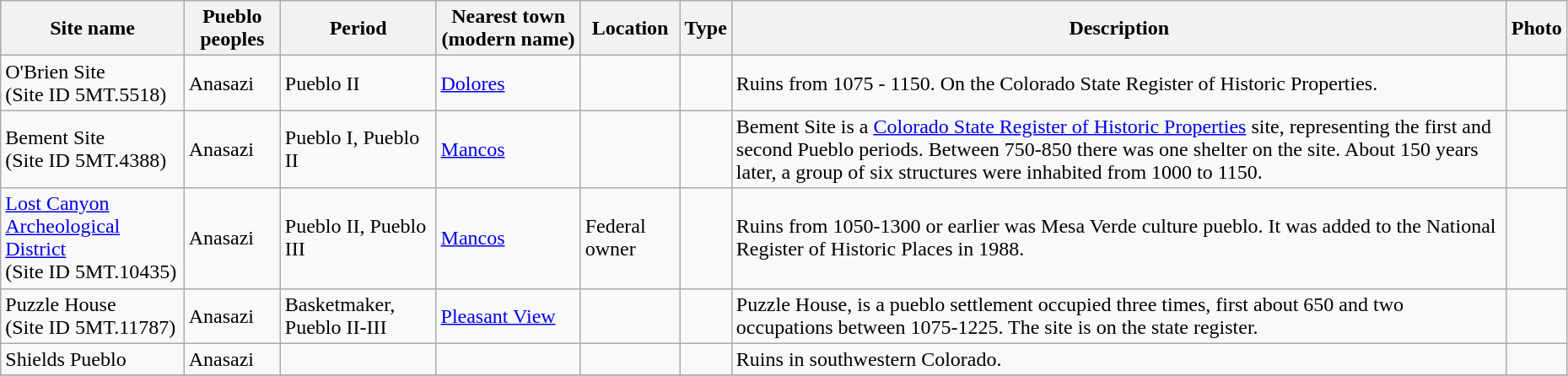<table class="wikitable sortable" style="width:98%">
<tr>
<th>Site name</th>
<th>Pueblo peoples</th>
<th>Period</th>
<th>Nearest town (modern name)</th>
<th>Location</th>
<th>Type</th>
<th>Description</th>
<th>Photo</th>
</tr>
<tr>
<td>O'Brien Site<br>(Site ID 5MT.5518)</td>
<td>Anasazi</td>
<td>Pueblo II</td>
<td><a href='#'>Dolores</a></td>
<td></td>
<td></td>
<td>Ruins from 1075 - 1150.  On the Colorado State Register of Historic Properties.</td>
<td></td>
</tr>
<tr>
<td>Bement Site<br>(Site ID 5MT.4388)</td>
<td>Anasazi</td>
<td>Pueblo I, Pueblo II</td>
<td><a href='#'>Mancos</a></td>
<td></td>
<td></td>
<td>Bement Site is a <a href='#'>Colorado State Register of Historic Properties</a> site, representing the first and second Pueblo periods.  Between 750-850 there was one shelter on the site.  About 150 years later, a group of six structures were inhabited from 1000 to 1150.</td>
<td></td>
</tr>
<tr>
<td><a href='#'>Lost Canyon Archeological District</a><br>(Site ID 5MT.10435)</td>
<td>Anasazi</td>
<td>Pueblo II, Pueblo III</td>
<td><a href='#'>Mancos</a></td>
<td>Federal owner</td>
<td></td>
<td>Ruins from 1050-1300 or earlier was Mesa Verde culture pueblo.  It was added to the National Register of Historic Places in 1988.</td>
<td></td>
</tr>
<tr>
<td>Puzzle House<br>(Site ID 5MT.11787)</td>
<td>Anasazi</td>
<td>Basketmaker, Pueblo II-III</td>
<td><a href='#'>Pleasant View</a></td>
<td></td>
<td></td>
<td>Puzzle House, is a pueblo settlement occupied three times, first about 650 and two occupations between 1075-1225.  The site is on the state register.</td>
<td></td>
</tr>
<tr>
<td>Shields Pueblo</td>
<td>Anasazi</td>
<td></td>
<td></td>
<td></td>
<td></td>
<td>Ruins in southwestern Colorado.</td>
<td></td>
</tr>
<tr>
</tr>
</table>
